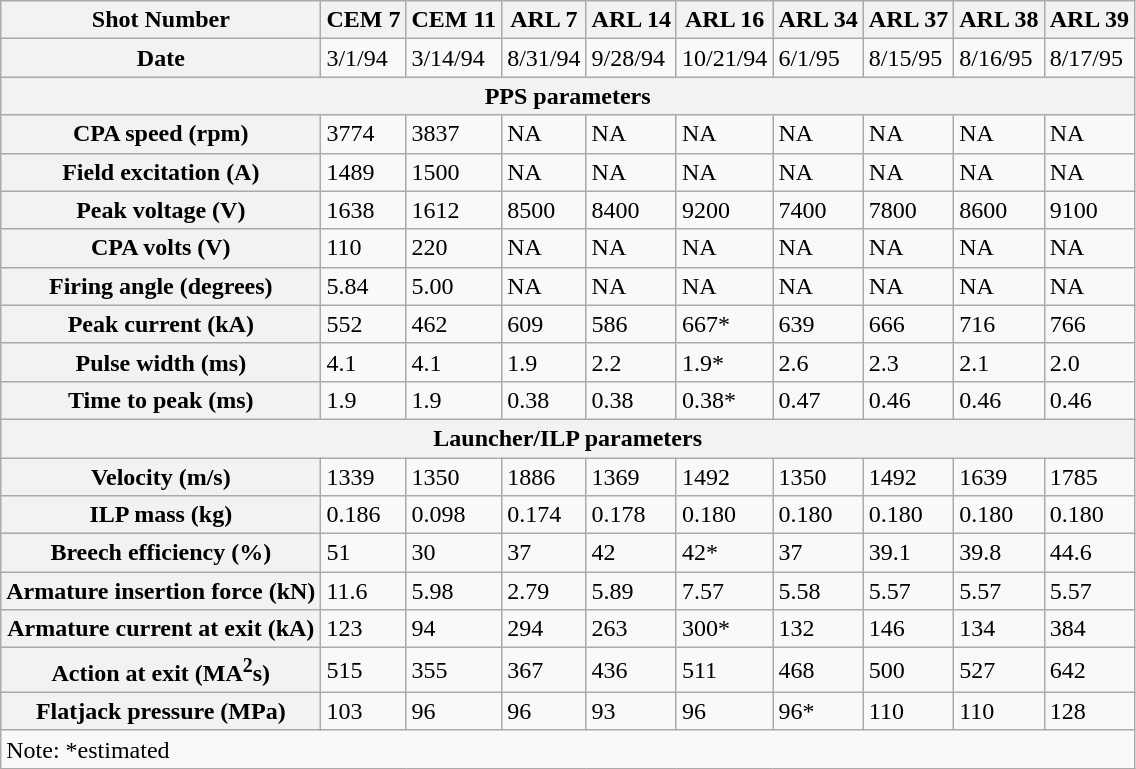<table class="wikitable">
<tr>
<th>Shot Number</th>
<th>CEM 7</th>
<th>CEM 11</th>
<th>ARL 7</th>
<th>ARL 14</th>
<th>ARL 16</th>
<th>ARL 34</th>
<th>ARL 37</th>
<th>ARL 38</th>
<th>ARL 39</th>
</tr>
<tr>
<th>Date</th>
<td>3/1/94</td>
<td>3/14/94</td>
<td>8/31/94</td>
<td>9/28/94</td>
<td>10/21/94</td>
<td>6/1/95</td>
<td>8/15/95</td>
<td>8/16/95</td>
<td>8/17/95</td>
</tr>
<tr>
<th colspan="10">PPS parameters</th>
</tr>
<tr>
<th>CPA speed (rpm)</th>
<td>3774</td>
<td>3837</td>
<td>NA</td>
<td>NA</td>
<td>NA</td>
<td>NA</td>
<td>NA</td>
<td>NA</td>
<td>NA</td>
</tr>
<tr>
<th>Field excitation (A)</th>
<td>1489</td>
<td>1500</td>
<td>NA</td>
<td>NA</td>
<td>NA</td>
<td>NA</td>
<td>NA</td>
<td>NA</td>
<td>NA</td>
</tr>
<tr>
<th>Peak voltage (V)</th>
<td>1638</td>
<td>1612</td>
<td>8500</td>
<td>8400</td>
<td>9200</td>
<td>7400</td>
<td>7800</td>
<td>8600</td>
<td>9100</td>
</tr>
<tr>
<th>CPA volts (V)</th>
<td>110</td>
<td>220</td>
<td>NA</td>
<td>NA</td>
<td>NA</td>
<td>NA</td>
<td>NA</td>
<td>NA</td>
<td>NA</td>
</tr>
<tr>
<th>Firing angle (degrees)</th>
<td>5.84</td>
<td>5.00</td>
<td>NA</td>
<td>NA</td>
<td>NA</td>
<td>NA</td>
<td>NA</td>
<td>NA</td>
<td>NA</td>
</tr>
<tr>
<th>Peak current (kA)</th>
<td>552</td>
<td>462</td>
<td>609</td>
<td>586</td>
<td>667*</td>
<td>639</td>
<td>666</td>
<td>716</td>
<td>766</td>
</tr>
<tr>
<th>Pulse width (ms)</th>
<td>4.1</td>
<td>4.1</td>
<td>1.9</td>
<td>2.2</td>
<td>1.9*</td>
<td>2.6</td>
<td>2.3</td>
<td>2.1</td>
<td>2.0</td>
</tr>
<tr>
<th>Time to peak (ms)</th>
<td>1.9</td>
<td>1.9</td>
<td>0.38</td>
<td>0.38</td>
<td>0.38*</td>
<td>0.47</td>
<td>0.46</td>
<td>0.46</td>
<td>0.46</td>
</tr>
<tr>
<th colspan="10">Launcher/ILP parameters</th>
</tr>
<tr>
<th>Velocity (m/s)</th>
<td>1339</td>
<td>1350</td>
<td>1886</td>
<td>1369</td>
<td>1492</td>
<td>1350</td>
<td>1492</td>
<td>1639</td>
<td>1785</td>
</tr>
<tr>
<th>ILP mass (kg)</th>
<td>0.186</td>
<td>0.098</td>
<td>0.174</td>
<td>0.178</td>
<td>0.180</td>
<td>0.180</td>
<td>0.180</td>
<td>0.180</td>
<td>0.180</td>
</tr>
<tr>
<th>Breech efficiency (%)</th>
<td>51</td>
<td>30</td>
<td>37</td>
<td>42</td>
<td>42*</td>
<td>37</td>
<td>39.1</td>
<td>39.8</td>
<td>44.6</td>
</tr>
<tr>
<th>Armature insertion force (kN)</th>
<td>11.6</td>
<td>5.98</td>
<td>2.79</td>
<td>5.89</td>
<td>7.57</td>
<td>5.58</td>
<td>5.57</td>
<td>5.57</td>
<td>5.57</td>
</tr>
<tr>
<th>Armature current at exit (kA)</th>
<td>123</td>
<td>94</td>
<td>294</td>
<td>263</td>
<td>300*</td>
<td>132</td>
<td>146</td>
<td>134</td>
<td>384</td>
</tr>
<tr>
<th>Action at exit (MA<sup>2</sup>s)</th>
<td>515</td>
<td>355</td>
<td>367</td>
<td>436</td>
<td>511</td>
<td>468</td>
<td>500</td>
<td>527</td>
<td>642</td>
</tr>
<tr>
<th>Flatjack pressure (MPa)</th>
<td>103</td>
<td>96</td>
<td>96</td>
<td>93</td>
<td>96</td>
<td>96*</td>
<td>110</td>
<td>110</td>
<td>128</td>
</tr>
<tr>
<td colspan="10">Note: *estimated</td>
</tr>
</table>
